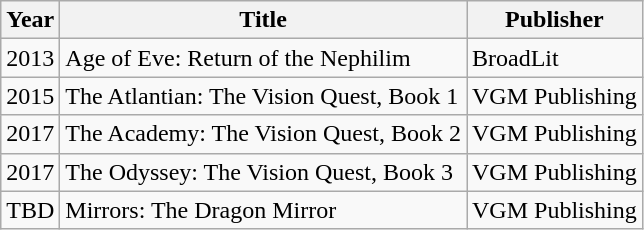<table class="wikitable">
<tr>
<th>Year</th>
<th>Title</th>
<th>Publisher</th>
</tr>
<tr>
<td>2013</td>
<td>Age of Eve: Return of the Nephilim</td>
<td>BroadLit</td>
</tr>
<tr>
<td>2015</td>
<td>The Atlantian: The Vision Quest, Book 1</td>
<td>VGM Publishing</td>
</tr>
<tr>
<td>2017</td>
<td>The Academy: The Vision Quest, Book 2</td>
<td>VGM Publishing</td>
</tr>
<tr>
<td>2017</td>
<td>The Odyssey: The Vision Quest, Book 3</td>
<td>VGM Publishing</td>
</tr>
<tr>
<td>TBD</td>
<td>Mirrors: The Dragon Mirror</td>
<td>VGM Publishing</td>
</tr>
</table>
